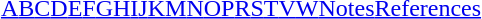<table id="toc" class="toc" summary="Class" align="center" style="text-align:center;">
<tr>
<th></th>
</tr>
<tr>
<td><a href='#'>A</a><a href='#'>B</a><a href='#'>C</a><a href='#'>D</a><a href='#'>E</a><a href='#'>F</a><a href='#'>G</a><a href='#'>H</a><a href='#'>I</a><a href='#'>J</a><a href='#'>K</a><a href='#'>M</a><a href='#'>N</a><a href='#'>O</a><a href='#'>P</a><a href='#'>R</a><a href='#'>S</a><a href='#'>T</a><a href='#'>V</a><a href='#'>W</a><a href='#'>Notes</a><a href='#'>References</a></td>
</tr>
</table>
